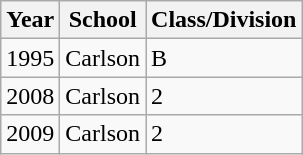<table class="wikitable">
<tr>
<th>Year</th>
<th>School</th>
<th>Class/Division</th>
</tr>
<tr>
<td>1995</td>
<td>Carlson</td>
<td>B</td>
</tr>
<tr>
<td>2008</td>
<td>Carlson</td>
<td>2</td>
</tr>
<tr>
<td>2009</td>
<td>Carlson</td>
<td>2</td>
</tr>
</table>
